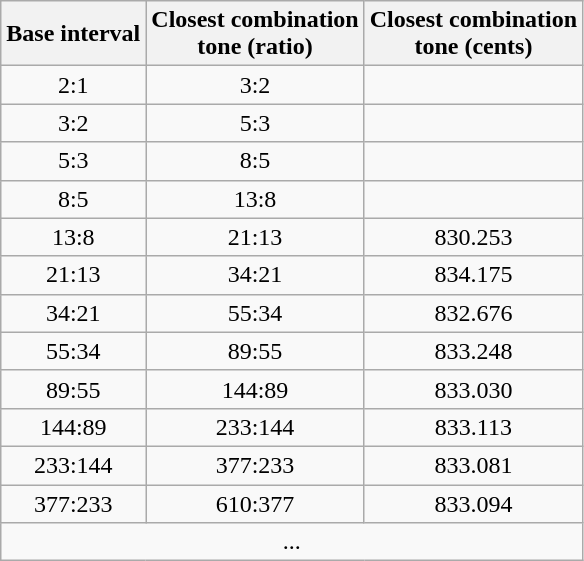<table class="wikitable" style="text-align:center">
<tr>
<th>Base interval</th>
<th>Closest combination<br> tone (ratio)</th>
<th>Closest combination<br> tone (cents)</th>
</tr>
<tr>
<td>2:1</td>
<td>3:2</td>
<td></td>
</tr>
<tr>
<td>3:2</td>
<td>5:3</td>
<td></td>
</tr>
<tr>
<td>5:3</td>
<td>8:5</td>
<td></td>
</tr>
<tr>
<td>8:5</td>
<td>13:8</td>
<td></td>
</tr>
<tr>
<td>13:8</td>
<td>21:13</td>
<td>830.253</td>
</tr>
<tr>
<td>21:13</td>
<td>34:21</td>
<td>834.175</td>
</tr>
<tr>
<td>34:21</td>
<td>55:34</td>
<td>832.676</td>
</tr>
<tr>
<td>55:34</td>
<td>89:55</td>
<td>833.248</td>
</tr>
<tr>
<td>89:55</td>
<td>144:89</td>
<td>833.030</td>
</tr>
<tr>
<td>144:89</td>
<td>233:144</td>
<td>833.113</td>
</tr>
<tr>
<td>233:144</td>
<td>377:233</td>
<td>833.081</td>
</tr>
<tr>
<td>377:233</td>
<td>610:377</td>
<td>833.094</td>
</tr>
<tr>
<td colspan=3>...</td>
</tr>
</table>
